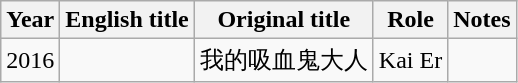<table class="wikitable sortable">
<tr>
<th>Year</th>
<th>English title</th>
<th>Original title</th>
<th>Role</th>
<th class="unsortable">Notes</th>
</tr>
<tr>
<td>2016</td>
<td></td>
<td>我的吸血鬼大人</td>
<td>Kai Er</td>
<td></td>
</tr>
</table>
